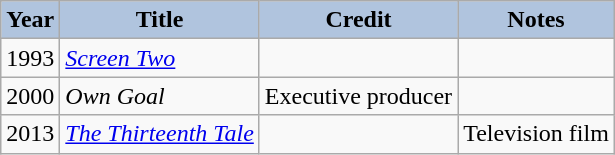<table class="wikitable" style="font-size:100%;">
<tr>
<th style="background:#B0C4DE;">Year</th>
<th style="background:#B0C4DE;">Title</th>
<th style="background:#B0C4DE;">Credit</th>
<th style="background:#B0C4DE;">Notes</th>
</tr>
<tr>
<td>1993</td>
<td><em><a href='#'>Screen Two</a></em></td>
<td></td>
<td></td>
</tr>
<tr>
<td>2000</td>
<td><em>Own Goal</em></td>
<td>Executive producer</td>
<td></td>
</tr>
<tr>
<td>2013</td>
<td><em><a href='#'>The Thirteenth Tale</a></em></td>
<td></td>
<td>Television film</td>
</tr>
</table>
